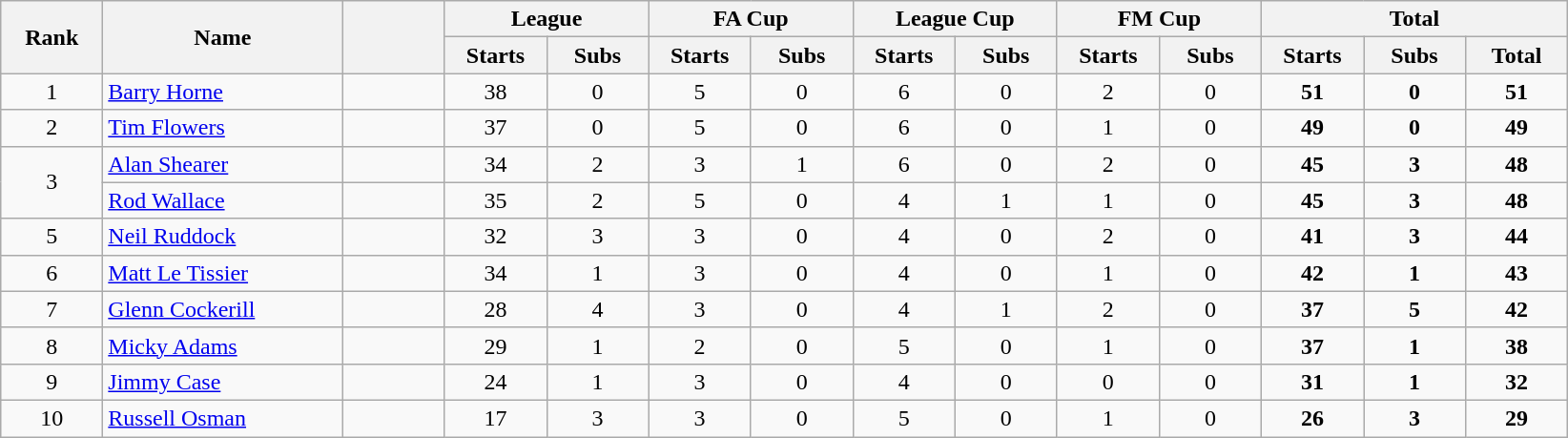<table class="wikitable plainrowheaders" style="text-align:center;">
<tr>
<th scope="col" rowspan="2" style="width:4em;">Rank</th>
<th scope="col" rowspan="2" style="width:10em;">Name</th>
<th scope="col" rowspan="2" style="width:4em;"></th>
<th scope="col" colspan="2">League</th>
<th scope="col" colspan="2">FA Cup</th>
<th scope="col" colspan="2">League Cup</th>
<th scope="col" colspan="2">FM Cup</th>
<th scope="col" colspan="3">Total</th>
</tr>
<tr>
<th scope="col" style="width:4em;">Starts</th>
<th scope="col" style="width:4em;">Subs</th>
<th scope="col" style="width:4em;">Starts</th>
<th scope="col" style="width:4em;">Subs</th>
<th scope="col" style="width:4em;">Starts</th>
<th scope="col" style="width:4em;">Subs</th>
<th scope="col" style="width:4em;">Starts</th>
<th scope="col" style="width:4em;">Subs</th>
<th scope="col" style="width:4em;">Starts</th>
<th scope="col" style="width:4em;">Subs</th>
<th scope="col" style="width:4em;">Total</th>
</tr>
<tr>
<td>1</td>
<td align="left"><a href='#'>Barry Horne</a></td>
<td></td>
<td>38</td>
<td>0</td>
<td>5</td>
<td>0</td>
<td>6</td>
<td>0</td>
<td>2</td>
<td>0</td>
<td><strong>51</strong></td>
<td><strong>0</strong></td>
<td><strong>51</strong></td>
</tr>
<tr>
<td>2</td>
<td align="left"><a href='#'>Tim Flowers</a></td>
<td></td>
<td>37</td>
<td>0</td>
<td>5</td>
<td>0</td>
<td>6</td>
<td>0</td>
<td>1</td>
<td>0</td>
<td><strong>49</strong></td>
<td><strong>0</strong></td>
<td><strong>49</strong></td>
</tr>
<tr>
<td rowspan="2">3</td>
<td align="left"><a href='#'>Alan Shearer</a></td>
<td></td>
<td>34</td>
<td>2</td>
<td>3</td>
<td>1</td>
<td>6</td>
<td>0</td>
<td>2</td>
<td>0</td>
<td><strong>45</strong></td>
<td><strong>3</strong></td>
<td><strong>48</strong></td>
</tr>
<tr>
<td align="left"><a href='#'>Rod Wallace</a></td>
<td></td>
<td>35</td>
<td>2</td>
<td>5</td>
<td>0</td>
<td>4</td>
<td>1</td>
<td>1</td>
<td>0</td>
<td><strong>45</strong></td>
<td><strong>3</strong></td>
<td><strong>48</strong></td>
</tr>
<tr>
<td>5</td>
<td align="left"><a href='#'>Neil Ruddock</a></td>
<td></td>
<td>32</td>
<td>3</td>
<td>3</td>
<td>0</td>
<td>4</td>
<td>0</td>
<td>2</td>
<td>0</td>
<td><strong>41</strong></td>
<td><strong>3</strong></td>
<td><strong>44</strong></td>
</tr>
<tr>
<td>6</td>
<td align="left"><a href='#'>Matt Le Tissier</a></td>
<td></td>
<td>34</td>
<td>1</td>
<td>3</td>
<td>0</td>
<td>4</td>
<td>0</td>
<td>1</td>
<td>0</td>
<td><strong>42</strong></td>
<td><strong>1</strong></td>
<td><strong>43</strong></td>
</tr>
<tr>
<td>7</td>
<td align="left"><a href='#'>Glenn Cockerill</a></td>
<td></td>
<td>28</td>
<td>4</td>
<td>3</td>
<td>0</td>
<td>4</td>
<td>1</td>
<td>2</td>
<td>0</td>
<td><strong>37</strong></td>
<td><strong>5</strong></td>
<td><strong>42</strong></td>
</tr>
<tr>
<td>8</td>
<td align="left"><a href='#'>Micky Adams</a></td>
<td></td>
<td>29</td>
<td>1</td>
<td>2</td>
<td>0</td>
<td>5</td>
<td>0</td>
<td>1</td>
<td>0</td>
<td><strong>37</strong></td>
<td><strong>1</strong></td>
<td><strong>38</strong></td>
</tr>
<tr>
<td>9</td>
<td align="left"><a href='#'>Jimmy Case</a></td>
<td></td>
<td>24</td>
<td>1</td>
<td>3</td>
<td>0</td>
<td>4</td>
<td>0</td>
<td>0</td>
<td>0</td>
<td><strong>31</strong></td>
<td><strong>1</strong></td>
<td><strong>32</strong></td>
</tr>
<tr>
<td>10</td>
<td align="left"><a href='#'>Russell Osman</a></td>
<td></td>
<td>17</td>
<td>3</td>
<td>3</td>
<td>0</td>
<td>5</td>
<td>0</td>
<td>1</td>
<td>0</td>
<td><strong>26</strong></td>
<td><strong>3</strong></td>
<td><strong>29</strong></td>
</tr>
</table>
